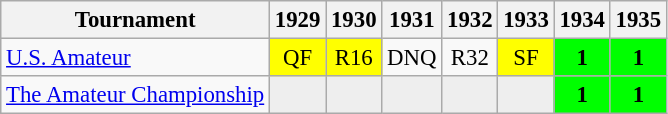<table class="wikitable" style="font-size:95%;text-align:center;">
<tr>
<th>Tournament</th>
<th>1929</th>
<th>1930</th>
<th>1931</th>
<th>1932</th>
<th>1933</th>
<th>1934</th>
<th>1935</th>
</tr>
<tr>
<td align=left><a href='#'>U.S. Amateur</a></td>
<td style="background:yellow;">QF</td>
<td style="background:yellow;">R16</td>
<td>DNQ</td>
<td>R32</td>
<td style="background:yellow;">SF</td>
<td style="background:lime;"><strong>1</strong></td>
<td style="background:lime;"><strong>1</strong></td>
</tr>
<tr>
<td align=left><a href='#'>The Amateur Championship</a></td>
<td style="background:#eeeeee;"></td>
<td style="background:#eeeeee;"></td>
<td style="background:#eeeeee;"></td>
<td style="background:#eeeeee;"></td>
<td style="background:#eeeeee;"></td>
<td style="background:lime;"><strong>1</strong></td>
<td style="background:lime;"><strong>1</strong></td>
</tr>
</table>
